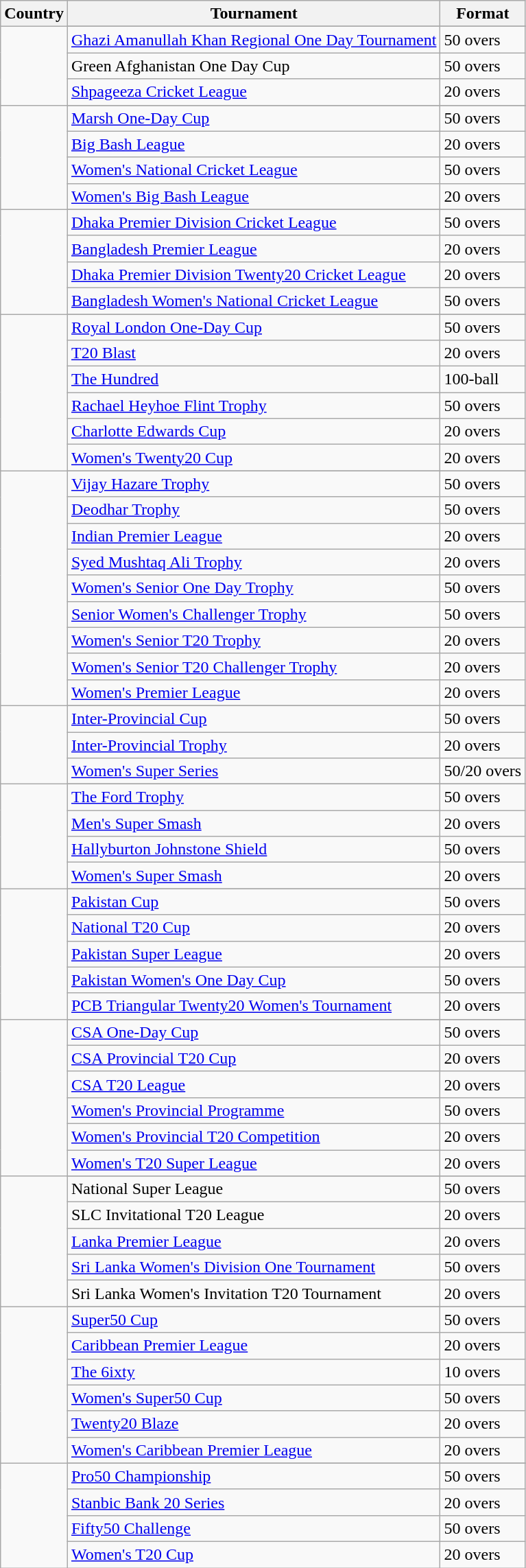<table class="wikitable">
<tr>
<th>Country</th>
<th>Tournament</th>
<th>Format</th>
</tr>
<tr>
<td rowspan=4></td>
</tr>
<tr>
<td><a href='#'>Ghazi Amanullah Khan Regional One Day Tournament</a></td>
<td>50 overs</td>
</tr>
<tr>
<td>Green Afghanistan One Day Cup</td>
<td>50 overs</td>
</tr>
<tr>
<td><a href='#'>Shpageeza Cricket League</a></td>
<td>20 overs</td>
</tr>
<tr>
<td rowspan=5></td>
</tr>
<tr>
<td><a href='#'>Marsh One-Day Cup</a></td>
<td>50 overs</td>
</tr>
<tr>
<td><a href='#'>Big Bash League</a></td>
<td>20 overs</td>
</tr>
<tr>
<td><a href='#'>Women's National Cricket League</a></td>
<td>50 overs</td>
</tr>
<tr>
<td><a href='#'>Women's Big Bash League</a></td>
<td>20 overs</td>
</tr>
<tr>
<td rowspan=5></td>
</tr>
<tr>
<td><a href='#'>Dhaka Premier Division Cricket League</a></td>
<td>50 overs</td>
</tr>
<tr>
<td><a href='#'>Bangladesh Premier League</a></td>
<td>20 overs</td>
</tr>
<tr>
<td><a href='#'>Dhaka Premier Division Twenty20 Cricket League</a></td>
<td>20 overs</td>
</tr>
<tr>
<td><a href='#'>Bangladesh Women's National Cricket League</a></td>
<td>50 overs</td>
</tr>
<tr>
<td rowspan=7></td>
</tr>
<tr>
<td><a href='#'>Royal London One-Day Cup</a></td>
<td>50 overs</td>
</tr>
<tr>
<td><a href='#'>T20 Blast</a></td>
<td>20 overs</td>
</tr>
<tr>
<td><a href='#'>The Hundred</a></td>
<td>100-ball</td>
</tr>
<tr>
<td><a href='#'>Rachael Heyhoe Flint Trophy</a></td>
<td>50 overs</td>
</tr>
<tr>
<td><a href='#'>Charlotte Edwards Cup</a></td>
<td>20 overs</td>
</tr>
<tr>
<td><a href='#'>Women's Twenty20 Cup</a></td>
<td>20 overs</td>
</tr>
<tr>
<td rowspan=10></td>
</tr>
<tr>
<td><a href='#'>Vijay Hazare Trophy</a></td>
<td>50 overs</td>
</tr>
<tr>
<td><a href='#'>Deodhar Trophy</a></td>
<td>50 overs</td>
</tr>
<tr>
<td><a href='#'>Indian Premier League</a></td>
<td>20 overs</td>
</tr>
<tr>
<td><a href='#'>Syed Mushtaq Ali Trophy</a></td>
<td>20 overs</td>
</tr>
<tr>
<td><a href='#'>Women's Senior One Day Trophy</a></td>
<td>50 overs</td>
</tr>
<tr>
<td><a href='#'>Senior Women's Challenger Trophy</a></td>
<td>50 overs</td>
</tr>
<tr>
<td><a href='#'>Women's Senior T20 Trophy</a></td>
<td>20 overs</td>
</tr>
<tr>
<td><a href='#'>Women's Senior T20 Challenger Trophy</a></td>
<td>20 overs</td>
</tr>
<tr>
<td><a href='#'>Women's Premier League</a></td>
<td>20 overs</td>
</tr>
<tr>
<td rowspan=4></td>
</tr>
<tr>
<td><a href='#'>Inter-Provincial Cup</a></td>
<td>50 overs</td>
</tr>
<tr>
<td><a href='#'>Inter-Provincial Trophy</a></td>
<td>20 overs</td>
</tr>
<tr>
<td><a href='#'>Women's Super Series</a></td>
<td>50/20 overs</td>
</tr>
<tr>
<td rowspan=5></td>
</tr>
<tr>
<td><a href='#'>The Ford Trophy</a></td>
<td>50 overs</td>
</tr>
<tr>
<td><a href='#'>Men's Super Smash</a></td>
<td>20 overs</td>
</tr>
<tr>
<td><a href='#'>Hallyburton Johnstone Shield</a></td>
<td>50 overs</td>
</tr>
<tr>
<td><a href='#'>Women's Super Smash</a></td>
<td>20 overs</td>
</tr>
<tr>
<td rowspan=6></td>
</tr>
<tr>
<td><a href='#'>Pakistan Cup</a></td>
<td>50 overs</td>
</tr>
<tr>
<td><a href='#'>National T20 Cup</a></td>
<td>20 overs</td>
</tr>
<tr>
<td><a href='#'>Pakistan Super League</a></td>
<td>20 overs</td>
</tr>
<tr>
<td><a href='#'>Pakistan Women's One Day Cup</a></td>
<td>50 overs</td>
</tr>
<tr>
<td><a href='#'>PCB Triangular Twenty20 Women's Tournament</a></td>
<td>20 overs</td>
</tr>
<tr>
<td rowspan=7></td>
</tr>
<tr>
<td><a href='#'>CSA One-Day Cup</a></td>
<td>50 overs</td>
</tr>
<tr>
<td><a href='#'>CSA Provincial T20 Cup</a></td>
<td>20 overs</td>
</tr>
<tr>
<td><a href='#'>CSA T20 League</a></td>
<td>20 overs</td>
</tr>
<tr>
<td><a href='#'>Women's Provincial Programme</a></td>
<td>50 overs</td>
</tr>
<tr>
<td><a href='#'>Women's Provincial T20 Competition</a></td>
<td>20 overs</td>
</tr>
<tr>
<td><a href='#'>Women's T20 Super League</a></td>
<td>20 overs</td>
</tr>
<tr>
<td rowspan=6></td>
</tr>
<tr>
<td>National Super League</td>
<td>50 overs</td>
</tr>
<tr>
<td>SLC Invitational T20 League</td>
<td>20 overs</td>
</tr>
<tr>
<td><a href='#'>Lanka Premier League</a></td>
<td>20 overs</td>
</tr>
<tr>
<td><a href='#'>Sri Lanka Women's Division One Tournament</a></td>
<td>50 overs</td>
</tr>
<tr>
<td>Sri Lanka Women's Invitation T20 Tournament</td>
<td>20 overs</td>
</tr>
<tr>
<td rowspan=7></td>
</tr>
<tr>
<td><a href='#'>Super50 Cup</a></td>
<td>50 overs</td>
</tr>
<tr>
<td><a href='#'>Caribbean Premier League</a></td>
<td>20 overs</td>
</tr>
<tr>
<td><a href='#'>The 6ixty</a></td>
<td>10 overs</td>
</tr>
<tr>
<td><a href='#'>Women's Super50 Cup</a></td>
<td>50 overs</td>
</tr>
<tr>
<td><a href='#'>Twenty20 Blaze</a></td>
<td>20 overs</td>
</tr>
<tr>
<td><a href='#'>Women's Caribbean Premier League</a></td>
<td>20 overs</td>
</tr>
<tr>
<td rowspan=5></td>
</tr>
<tr>
<td><a href='#'>Pro50 Championship</a></td>
<td>50 overs</td>
</tr>
<tr>
<td><a href='#'>Stanbic Bank 20 Series</a></td>
<td>20 overs</td>
</tr>
<tr>
<td><a href='#'>Fifty50 Challenge</a></td>
<td>50 overs</td>
</tr>
<tr>
<td><a href='#'>Women's T20 Cup</a></td>
<td>20 overs</td>
</tr>
</table>
